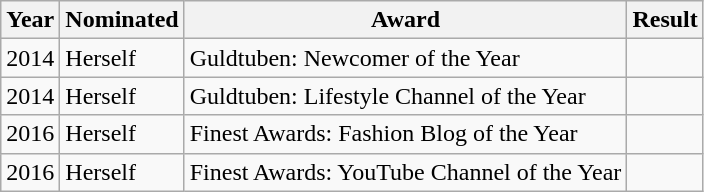<table class="wikitable sortable">
<tr>
<th>Year</th>
<th>Nominated</th>
<th>Award</th>
<th>Result</th>
</tr>
<tr>
<td>2014</td>
<td>Herself</td>
<td>Guldtuben: Newcomer of the Year</td>
<td></td>
</tr>
<tr>
<td>2014</td>
<td>Herself</td>
<td>Guldtuben: Lifestyle Channel of the Year</td>
<td></td>
</tr>
<tr>
<td>2016</td>
<td>Herself</td>
<td>Finest Awards: Fashion Blog of the Year</td>
<td></td>
</tr>
<tr>
<td>2016</td>
<td>Herself</td>
<td>Finest Awards: YouTube Channel of the Year</td>
<td></td>
</tr>
</table>
